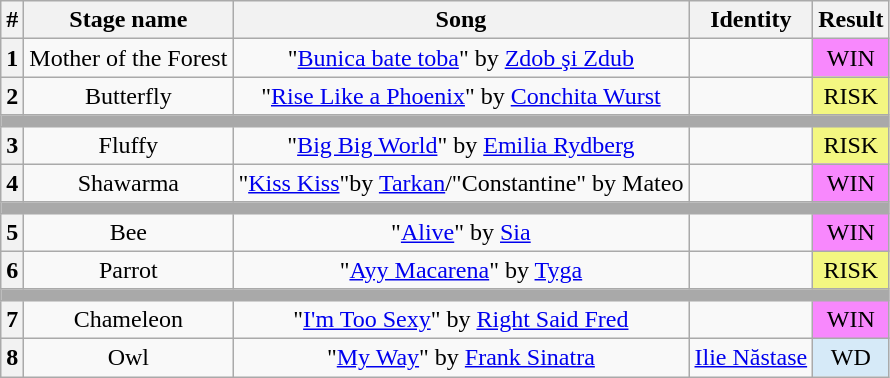<table class="wikitable plainrowheaders" style="text-align: center;">
<tr>
<th>#</th>
<th>Stage name</th>
<th>Song</th>
<th>Identity</th>
<th>Result</th>
</tr>
<tr>
<th>1</th>
<td>Mother of the Forest</td>
<td>"<a href='#'>Bunica bate toba</a>" by <a href='#'>Zdob şi Zdub</a></td>
<td></td>
<td bgcolor=#F888FD>WIN</td>
</tr>
<tr>
<th>2</th>
<td>Butterfly</td>
<td>"<a href='#'>Rise Like a Phoenix</a>" by <a href='#'>Conchita Wurst</a></td>
<td></td>
<td bgcolor="#F3F781">RISK</td>
</tr>
<tr>
<td colspan="5" style="background:darkgray"></td>
</tr>
<tr>
<th>3</th>
<td>Fluffy</td>
<td>"<a href='#'>Big Big World</a>" by <a href='#'>Emilia Rydberg</a></td>
<td></td>
<td bgcolor="#F3F781">RISK</td>
</tr>
<tr>
<th>4</th>
<td>Shawarma</td>
<td>"<a href='#'>Kiss Kiss</a>"by <a href='#'>Tarkan</a>/"Constantine" by Mateo</td>
<td></td>
<td bgcolor=#F888FD>WIN</td>
</tr>
<tr>
<td colspan="5" style="background:darkgray"></td>
</tr>
<tr>
<th>5</th>
<td>Bee</td>
<td>"<a href='#'>Alive</a>" by <a href='#'>Sia</a></td>
<td></td>
<td bgcolor=#F888FD>WIN</td>
</tr>
<tr>
<th>6</th>
<td>Parrot</td>
<td>"<a href='#'>Ayy Macarena</a>" by <a href='#'>Tyga</a></td>
<td></td>
<td bgcolor="#F3F781">RISK</td>
</tr>
<tr>
<td colspan="5" style="background:darkgray"></td>
</tr>
<tr>
<th>7</th>
<td>Chameleon</td>
<td>"<a href='#'>I'm Too Sexy</a>" by <a href='#'>Right Said Fred</a></td>
<td></td>
<td bgcolor=#F888FD>WIN</td>
</tr>
<tr>
<th>8</th>
<td>Owl</td>
<td>"<a href='#'>My Way</a>" by <a href='#'>Frank Sinatra</a></td>
<td><a href='#'>Ilie Năstase</a></td>
<td bgcolor="#D6EAF8">WD</td>
</tr>
</table>
